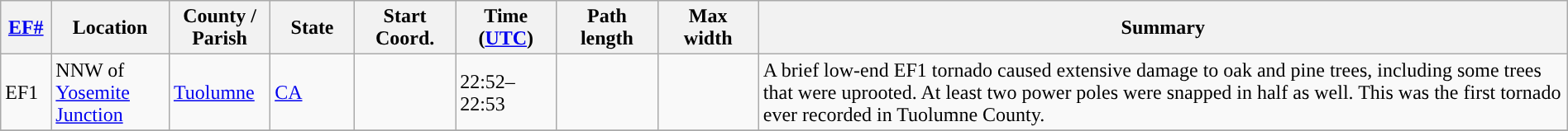<table class="wikitable sortable" style="width:100%;">
<tr>
<th scope="col"  style="width:3%; text-align:center;"><a href='#'>EF#</a></th>
<th scope="col"  style="width:7%; text-align:center;" class="unsortable">Location</th>
<th scope="col"  style="width:6%; text-align:center;" class="unsortable">County / Parish</th>
<th scope="col"  style="width:5%; text-align:center;">State</th>
<th scope="col"  style="width:6%; text-align:center;">Start Coord.</th>
<th scope="col"  style="width:6%; text-align:center;">Time (<a href='#'>UTC</a>)</th>
<th scope="col"  style="width:6%; text-align:center;">Path length</th>
<th scope="col"  style="width:6%; text-align:center;">Max width</th>
<th scope="col" class="unsortable" style="width:48%; text-align:center;">Summary</th>
</tr>
<tr>
<td>EF1</td>
<td>NNW of <a href='#'>Yosemite Junction</a></td>
<td><a href='#'>Tuolumne</a></td>
<td><a href='#'>CA</a></td>
<td></td>
<td>22:52–22:53</td>
<td></td>
<td></td>
<td>A brief low-end EF1 tornado caused extensive damage to oak and pine trees, including some trees that were uprooted. At least two power poles were snapped in half as well. This was the first tornado ever recorded in Tuolumne County.</td>
</tr>
<tr>
</tr>
</table>
